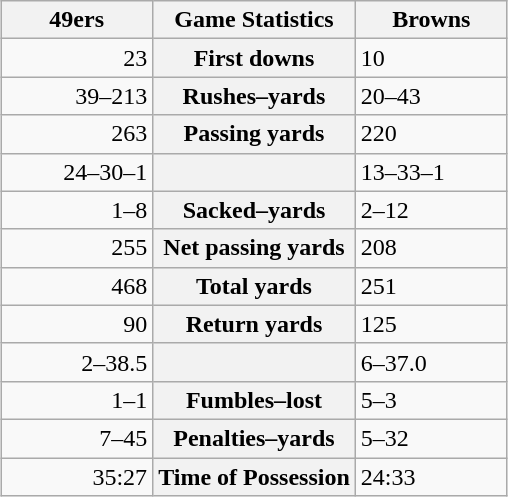<table class="wikitable" style="margin: 1em auto 1em auto">
<tr>
<th style="width:30%;">49ers</th>
<th style="width:40%;">Game Statistics</th>
<th style="width:30%;">Browns</th>
</tr>
<tr>
<td style="text-align:right;">23</td>
<th>First downs</th>
<td>10</td>
</tr>
<tr>
<td style="text-align:right;">39–213</td>
<th>Rushes–yards</th>
<td>20–43</td>
</tr>
<tr>
<td style="text-align:right;">263</td>
<th>Passing yards</th>
<td>220</td>
</tr>
<tr>
<td style="text-align:right;">24–30–1</td>
<th></th>
<td>13–33–1</td>
</tr>
<tr>
<td style="text-align:right;">1–8</td>
<th>Sacked–yards</th>
<td>2–12</td>
</tr>
<tr>
<td style="text-align:right;">255</td>
<th>Net passing yards</th>
<td>208</td>
</tr>
<tr>
<td style="text-align:right;">468</td>
<th>Total yards</th>
<td>251</td>
</tr>
<tr>
<td style="text-align:right;">90</td>
<th>Return yards</th>
<td>125</td>
</tr>
<tr>
<td style="text-align:right;">2–38.5</td>
<th></th>
<td>6–37.0</td>
</tr>
<tr>
<td style="text-align:right;">1–1</td>
<th>Fumbles–lost</th>
<td>5–3</td>
</tr>
<tr>
<td style="text-align:right;">7–45</td>
<th>Penalties–yards</th>
<td>5–32</td>
</tr>
<tr>
<td style="text-align:right;">35:27</td>
<th>Time of Possession</th>
<td>24:33</td>
</tr>
</table>
